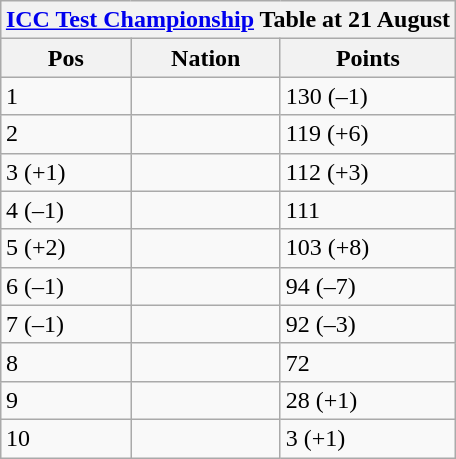<table class="wikitable" style="text-align:left; width:auto; margin:auto">
<tr>
<th colspan="3"><a href='#'>ICC Test Championship</a> Table at 21 August</th>
</tr>
<tr style="background:#efefef;">
<th>Pos</th>
<th>Nation</th>
<th>Points</th>
</tr>
<tr>
<td>1</td>
<td></td>
<td>130 (–1)</td>
</tr>
<tr>
<td>2</td>
<td></td>
<td>119 (+6)</td>
</tr>
<tr>
<td>3 (+1)</td>
<td></td>
<td>112 (+3)</td>
</tr>
<tr>
<td>4 (–1)</td>
<td></td>
<td>111</td>
</tr>
<tr>
<td>5 (+2)</td>
<td></td>
<td>103 (+8)</td>
</tr>
<tr>
<td>6 (–1)</td>
<td></td>
<td>94 (–7)</td>
</tr>
<tr>
<td>7 (–1)</td>
<td></td>
<td>92 (–3)</td>
</tr>
<tr>
<td>8</td>
<td></td>
<td>72</td>
</tr>
<tr>
<td>9</td>
<td></td>
<td>28 (+1)</td>
</tr>
<tr>
<td>10</td>
<td></td>
<td>3 (+1)</td>
</tr>
</table>
